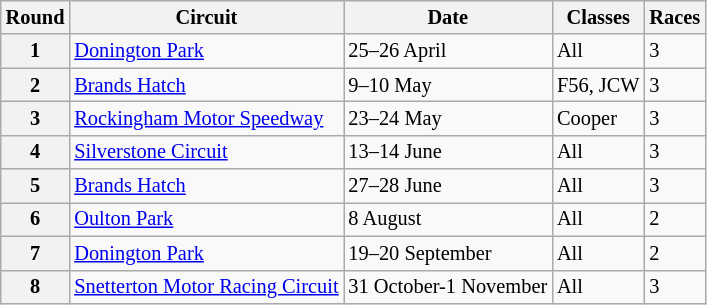<table class="wikitable" style="font-size: 85%;">
<tr>
<th>Round</th>
<th>Circuit</th>
<th>Date</th>
<th>Classes</th>
<th>Races</th>
</tr>
<tr>
<th>1</th>
<td><a href='#'>Donington Park</a></td>
<td>25–26 April</td>
<td>All</td>
<td>3</td>
</tr>
<tr>
<th>2</th>
<td><a href='#'>Brands Hatch</a></td>
<td>9–10 May</td>
<td>F56, JCW</td>
<td>3</td>
</tr>
<tr>
<th>3</th>
<td><a href='#'>Rockingham Motor Speedway</a></td>
<td>23–24 May</td>
<td>Cooper</td>
<td>3</td>
</tr>
<tr>
<th>4</th>
<td><a href='#'>Silverstone Circuit</a></td>
<td>13–14 June</td>
<td>All</td>
<td>3</td>
</tr>
<tr>
<th>5</th>
<td><a href='#'>Brands Hatch</a></td>
<td>27–28 June</td>
<td>All</td>
<td>3</td>
</tr>
<tr>
<th>6</th>
<td><a href='#'>Oulton Park</a></td>
<td>8 August</td>
<td>All</td>
<td>2</td>
</tr>
<tr>
<th>7</th>
<td><a href='#'>Donington Park</a></td>
<td>19–20 September</td>
<td>All</td>
<td>2</td>
</tr>
<tr>
<th>8</th>
<td><a href='#'>Snetterton Motor Racing Circuit</a></td>
<td>31 October-1 November</td>
<td>All</td>
<td>3</td>
</tr>
</table>
